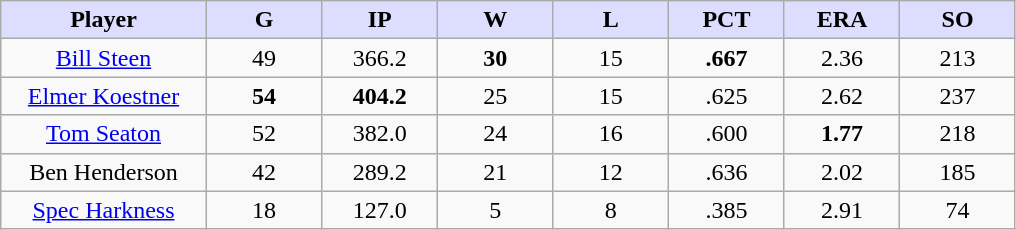<table class="wikitable sortable">
<tr>
<th style="background:#ddf; width:16%;">Player</th>
<th style="background:#ddf; width:9%;">G</th>
<th style="background:#ddf; width:9%;">IP</th>
<th style="background:#ddf; width:9%;">W</th>
<th style="background:#ddf; width:9%;">L</th>
<th style="background:#ddf; width:9%;">PCT</th>
<th style="background:#ddf; width:9%;">ERA</th>
<th style="background:#ddf; width:9%;">SO</th>
</tr>
<tr style="text-align:center;">
<td><a href='#'>Bill Steen</a></td>
<td>49</td>
<td>366.2</td>
<td><strong>30</strong></td>
<td>15</td>
<td><strong>.667</strong></td>
<td>2.36</td>
<td>213</td>
</tr>
<tr style="text-align:center;">
<td><a href='#'>Elmer Koestner</a></td>
<td><strong>54</strong></td>
<td><strong>404.2</strong></td>
<td>25</td>
<td>15</td>
<td>.625</td>
<td>2.62</td>
<td>237</td>
</tr>
<tr style="text-align:center;">
<td><a href='#'>Tom Seaton</a></td>
<td>52</td>
<td>382.0</td>
<td>24</td>
<td>16</td>
<td>.600</td>
<td><strong>1.77</strong></td>
<td>218</td>
</tr>
<tr style="text-align:center;">
<td>Ben Henderson</td>
<td>42</td>
<td>289.2</td>
<td>21</td>
<td>12</td>
<td>.636</td>
<td>2.02</td>
<td>185</td>
</tr>
<tr style="text-align:center;">
<td><a href='#'>Spec Harkness</a></td>
<td>18</td>
<td>127.0</td>
<td>5</td>
<td>8</td>
<td>.385</td>
<td>2.91</td>
<td>74</td>
</tr>
</table>
